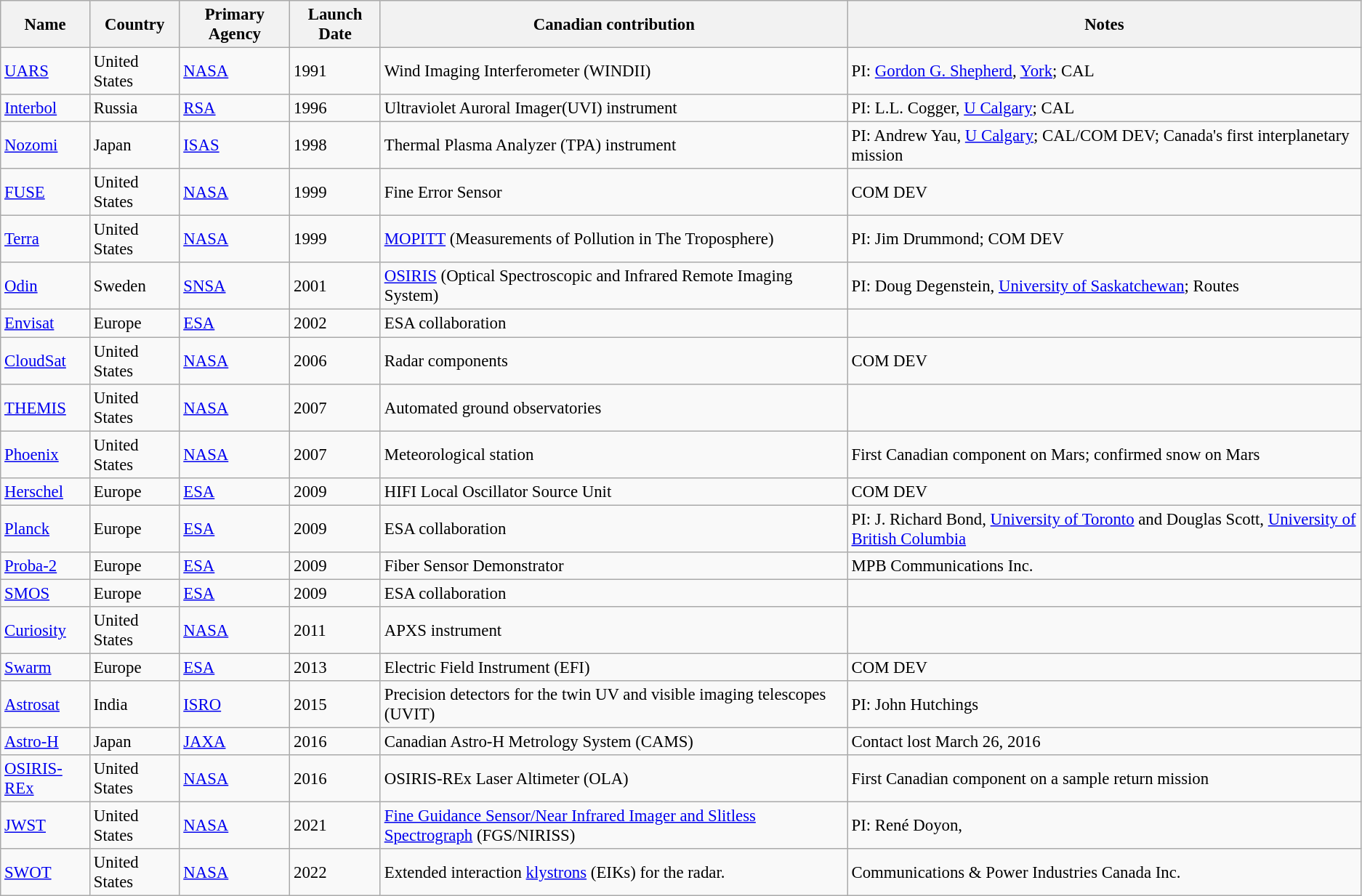<table class="wikitable" style="font-size:95%;">
<tr style="background:#f7f7f7;">
<th>Name</th>
<th>Country</th>
<th>Primary Agency</th>
<th>Launch Date</th>
<th>Canadian contribution</th>
<th>Notes</th>
</tr>
<tr>
<td><a href='#'>UARS</a></td>
<td>United States</td>
<td><a href='#'>NASA</a></td>
<td>1991</td>
<td>Wind Imaging Interferometer (WINDII)</td>
<td>PI: <a href='#'>Gordon G. Shepherd</a>, <a href='#'>York</a>; CAL</td>
</tr>
<tr>
<td><a href='#'>Interbol</a></td>
<td>Russia</td>
<td><a href='#'>RSA</a></td>
<td>1996</td>
<td>Ultraviolet Auroral Imager(UVI) instrument</td>
<td>PI:  L.L. Cogger, <a href='#'>U Calgary</a>; CAL</td>
</tr>
<tr>
<td><a href='#'>Nozomi</a></td>
<td>Japan</td>
<td><a href='#'>ISAS</a></td>
<td>1998</td>
<td>Thermal Plasma Analyzer (TPA) instrument</td>
<td>PI:  Andrew Yau, <a href='#'>U Calgary</a>; CAL/COM DEV; Canada's first interplanetary mission</td>
</tr>
<tr>
<td><a href='#'>FUSE</a></td>
<td>United States</td>
<td><a href='#'>NASA</a></td>
<td>1999</td>
<td>Fine Error Sensor</td>
<td>COM DEV</td>
</tr>
<tr>
<td><a href='#'>Terra</a></td>
<td>United States</td>
<td><a href='#'>NASA</a></td>
<td>1999</td>
<td><a href='#'>MOPITT</a> (Measurements of Pollution in The Troposphere)</td>
<td>PI: Jim Drummond; COM DEV</td>
</tr>
<tr>
<td><a href='#'>Odin</a></td>
<td>Sweden</td>
<td><a href='#'>SNSA</a></td>
<td>2001</td>
<td><a href='#'>OSIRIS</a> (Optical Spectroscopic and Infrared Remote Imaging System)</td>
<td>PI: Doug Degenstein, <a href='#'>University of Saskatchewan</a>; Routes</td>
</tr>
<tr>
<td><a href='#'>Envisat</a></td>
<td>Europe</td>
<td><a href='#'>ESA</a></td>
<td>2002</td>
<td>ESA collaboration</td>
<td></td>
</tr>
<tr>
<td><a href='#'>CloudSat</a></td>
<td>United States</td>
<td><a href='#'>NASA</a></td>
<td>2006</td>
<td>Radar components</td>
<td>COM DEV</td>
</tr>
<tr>
<td><a href='#'>THEMIS</a></td>
<td>United States</td>
<td><a href='#'>NASA</a></td>
<td>2007</td>
<td>Automated ground observatories</td>
<td></td>
</tr>
<tr>
<td><a href='#'>Phoenix</a></td>
<td>United States</td>
<td><a href='#'>NASA</a></td>
<td>2007</td>
<td>Meteorological station</td>
<td>First Canadian component on Mars; confirmed snow on Mars</td>
</tr>
<tr>
<td><a href='#'>Herschel</a></td>
<td>Europe</td>
<td><a href='#'>ESA</a></td>
<td>2009</td>
<td>HIFI Local Oscillator Source Unit</td>
<td>COM DEV</td>
</tr>
<tr>
<td><a href='#'>Planck</a></td>
<td>Europe</td>
<td><a href='#'>ESA</a></td>
<td>2009</td>
<td>ESA collaboration</td>
<td>PI: J. Richard Bond, <a href='#'>University of Toronto</a> and Douglas Scott, <a href='#'>University of British Columbia</a></td>
</tr>
<tr>
<td><a href='#'>Proba-2</a></td>
<td>Europe</td>
<td><a href='#'>ESA</a></td>
<td>2009</td>
<td>Fiber Sensor Demonstrator</td>
<td>MPB Communications Inc.</td>
</tr>
<tr ||>
<td><a href='#'>SMOS</a></td>
<td>Europe</td>
<td><a href='#'>ESA</a></td>
<td>2009</td>
<td>ESA collaboration</td>
<td></td>
</tr>
<tr>
<td><a href='#'>Curiosity</a></td>
<td>United States</td>
<td><a href='#'>NASA</a></td>
<td>2011</td>
<td>APXS instrument</td>
<td></td>
</tr>
<tr>
<td><a href='#'>Swarm</a></td>
<td>Europe</td>
<td><a href='#'>ESA</a></td>
<td>2013</td>
<td>Electric Field Instrument (EFI)</td>
<td>COM DEV</td>
</tr>
<tr>
<td><a href='#'>Astrosat</a></td>
<td>India</td>
<td><a href='#'>ISRO</a></td>
<td>2015</td>
<td>Precision detectors for the twin UV and visible imaging telescopes (UVIT)</td>
<td>PI: John Hutchings</td>
</tr>
<tr>
<td><a href='#'>Astro-H</a></td>
<td>Japan</td>
<td><a href='#'>JAXA</a></td>
<td>2016</td>
<td>Canadian Astro-H Metrology System (CAMS)</td>
<td>Contact lost March 26, 2016</td>
</tr>
<tr>
<td><a href='#'>OSIRIS-REx</a></td>
<td>United States</td>
<td><a href='#'>NASA</a></td>
<td>2016</td>
<td>OSIRIS-REx Laser Altimeter (OLA)</td>
<td>First Canadian component on a sample return mission</td>
</tr>
<tr>
<td><a href='#'>JWST</a></td>
<td>United States</td>
<td><a href='#'>NASA</a></td>
<td>2021</td>
<td><a href='#'>Fine Guidance Sensor/Near Infrared Imager and Slitless Spectrograph</a> (FGS/NIRISS)</td>
<td>PI: René Doyon, </td>
</tr>
<tr>
<td><a href='#'>SWOT</a></td>
<td>United States</td>
<td><a href='#'>NASA</a></td>
<td>2022</td>
<td>Extended interaction <a href='#'>klystrons</a> (EIKs) for the radar.</td>
<td>Communications & Power Industries Canada Inc.</td>
</tr>
</table>
